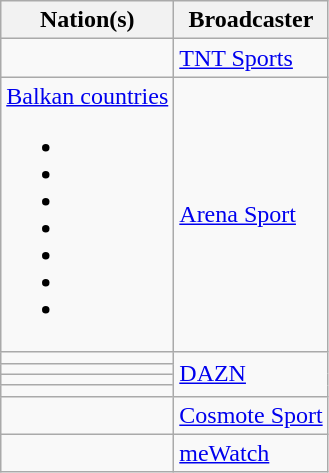<table class="wikitable">
<tr>
<th>Nation(s)</th>
<th>Broadcaster</th>
</tr>
<tr>
<td></td>
<td><a href='#'>TNT Sports</a></td>
</tr>
<tr>
<td><a href='#'>Balkan countries</a><br><ul><li></li><li></li><li></li><li></li><li></li><li></li><li></li></ul></td>
<td><a href='#'>Arena Sport</a></td>
</tr>
<tr>
<td></td>
<td rowspan="4"><a href='#'>DAZN</a></td>
</tr>
<tr>
<td></td>
</tr>
<tr>
<td></td>
</tr>
<tr>
<td></td>
</tr>
<tr>
<td></td>
<td><a href='#'>Cosmote Sport</a></td>
</tr>
<tr>
<td></td>
<td><a href='#'>meWatch</a></td>
</tr>
</table>
